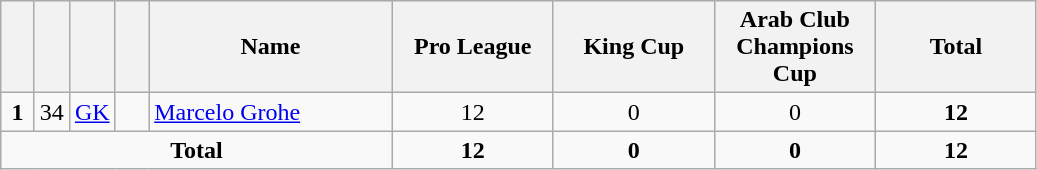<table class="wikitable" style="text-align:center">
<tr>
<th width=15></th>
<th width=15></th>
<th width=15></th>
<th width=15></th>
<th width=155>Name</th>
<th width=100>Pro League</th>
<th width=100>King Cup</th>
<th width=100>Arab Club Champions Cup</th>
<th width=100>Total</th>
</tr>
<tr>
<td><strong>1</strong></td>
<td>34</td>
<td><a href='#'>GK</a></td>
<td></td>
<td align=left><a href='#'>Marcelo Grohe</a></td>
<td>12</td>
<td>0</td>
<td>0</td>
<td><strong>12</strong></td>
</tr>
<tr>
<td colspan=5><strong>Total</strong></td>
<td><strong>12</strong></td>
<td><strong>0</strong></td>
<td><strong>0</strong></td>
<td><strong>12</strong></td>
</tr>
</table>
